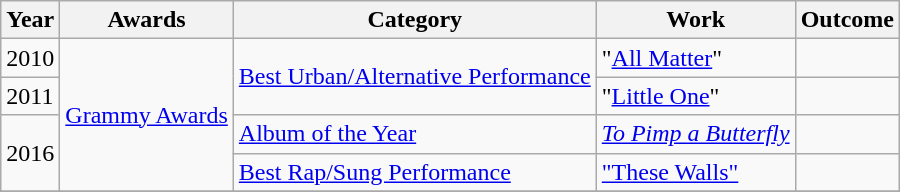<table class="wikitable Sortable">
<tr>
<th>Year</th>
<th>Awards</th>
<th>Category</th>
<th>Work</th>
<th>Outcome</th>
</tr>
<tr>
<td>2010</td>
<td rowspan="4"><a href='#'>Grammy Awards</a></td>
<td rowspan="2"><a href='#'>Best Urban/Alternative Performance</a></td>
<td>"<a href='#'>All Matter</a>"</td>
<td></td>
</tr>
<tr>
<td>2011</td>
<td>"<a href='#'>Little One</a>"</td>
<td></td>
</tr>
<tr>
<td rowspan="2">2016</td>
<td><a href='#'>Album of the Year</a></td>
<td><em><a href='#'>To Pimp a Butterfly</a></em></td>
<td></td>
</tr>
<tr>
<td><a href='#'>Best Rap/Sung Performance</a></td>
<td><a href='#'>"These Walls"</a></td>
<td></td>
</tr>
<tr>
</tr>
</table>
